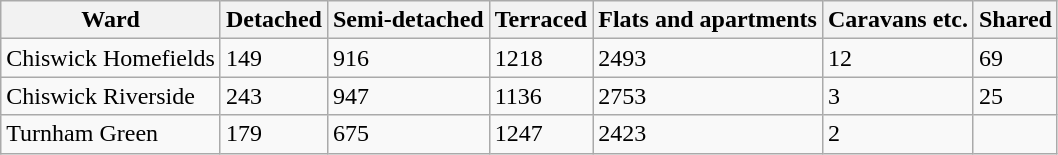<table class="wikitable sortable" border="1">
<tr>
<th>Ward</th>
<th>Detached</th>
<th>Semi-detached</th>
<th>Terraced</th>
<th>Flats and apartments</th>
<th>Caravans etc.</th>
<th>Shared</th>
</tr>
<tr>
<td>Chiswick Homefields</td>
<td>149</td>
<td>916</td>
<td>1218</td>
<td>2493</td>
<td>12</td>
<td>69</td>
</tr>
<tr>
<td>Chiswick Riverside</td>
<td>243</td>
<td>947</td>
<td>1136</td>
<td>2753</td>
<td>3</td>
<td>25</td>
</tr>
<tr>
<td>Turnham Green</td>
<td>179</td>
<td>675</td>
<td>1247</td>
<td>2423</td>
<td>2</td>
</tr>
</table>
